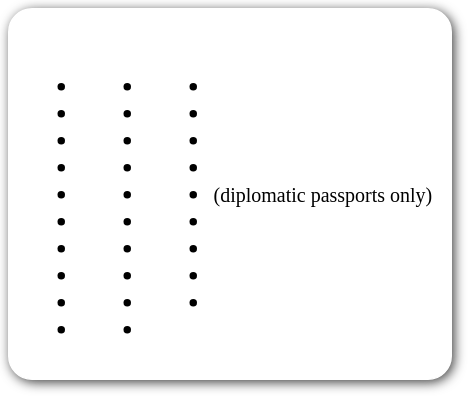<table style=" border-radius:1em; box-shadow: 0.1em 0.1em 0.5em rgba(0,0,0,0.75); background-color: white; border: 1px solid white; padding: 5px;">
<tr style="vertical-align:top;">
<td><br><ul><li></li><li></li><li></li><li></li><li></li><li></li><li></li><li></li><li></li><li></li></ul></td>
<td valign="top"><br><ul><li></li><li></li><li></li><li></li><li></li><li></li><li></li><li></li><li></li><li></li></ul></td>
<td valign="top"><br><ul><li></li><li></li><li></li><li></li><li> <small>(diplomatic passports only)</small></li><li></li><li></li><li></li><li></li></ul></td>
<td></td>
</tr>
</table>
